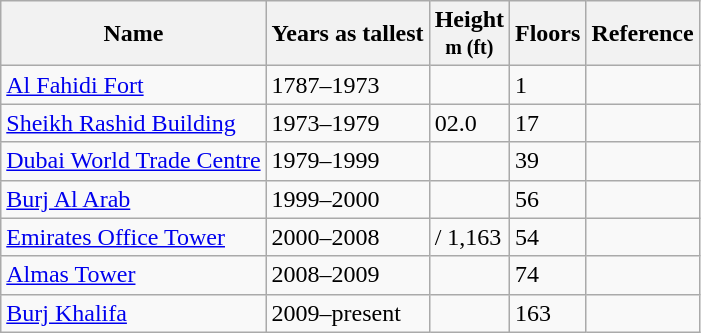<table class="wikitable sortable">
<tr>
<th scope="col">Name</th>
<th scope="col">Years as tallest</th>
<th scope="col">Height<br><small>m (ft)</small></th>
<th scope="col">Floors</th>
<th class="unsortable">Reference</th>
</tr>
<tr>
<td><a href='#'>Al Fahidi Fort</a></td>
<td>1787–1973</td>
<td></td>
<td>1</td>
<td></td>
</tr>
<tr>
<td><a href='#'>Sheikh Rashid Building</a></td>
<td>1973–1979</td>
<td><span>02.0</span> </td>
<td>17</td>
<td></td>
</tr>
<tr>
<td><a href='#'>Dubai World Trade Centre</a></td>
<td>1979–1999</td>
<td></td>
<td>39</td>
<td></td>
</tr>
<tr>
<td><a href='#'>Burj Al Arab</a></td>
<td>1999–2000</td>
<td></td>
<td>56</td>
<td></td>
</tr>
<tr>
<td><a href='#'>Emirates Office Tower</a></td>
<td>2000–2008</td>
<td> / 1,163</td>
<td>54</td>
<td></td>
</tr>
<tr>
<td><a href='#'>Almas Tower</a></td>
<td>2008–2009</td>
<td></td>
<td>74</td>
<td></td>
</tr>
<tr>
<td><a href='#'>Burj Khalifa</a></td>
<td>2009–present</td>
<td></td>
<td>163</td>
<td></td>
</tr>
</table>
